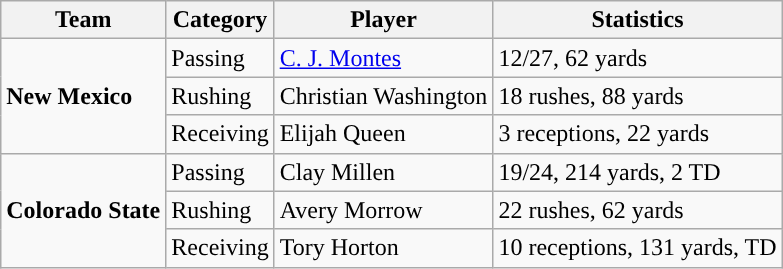<table class="wikitable" style="float: left;">
<tr>
<th>Team</th>
<th>Category</th>
<th>Player</th>
<th>Statistics</th>
</tr>
<tr>
<td rowspan=3><strong>New Mexico</strong></td>
<td>Passing</td>
<td><a href='#'>C. J. Montes</a></td>
<td>12/27, 62 yards</td>
</tr>
<tr>
<td>Rushing</td>
<td>Christian Washington</td>
<td>18 rushes, 88 yards</td>
</tr>
<tr>
<td>Receiving</td>
<td>Elijah Queen</td>
<td>3 receptions, 22 yards</td>
</tr>
<tr>
<td rowspan=3><strong>Colorado State</strong></td>
<td>Passing</td>
<td>Clay Millen</td>
<td>19/24, 214 yards, 2 TD</td>
</tr>
<tr>
<td>Rushing</td>
<td>Avery Morrow</td>
<td>22 rushes, 62 yards</td>
</tr>
<tr>
<td>Receiving</td>
<td>Tory Horton</td>
<td>10 receptions, 131 yards, TD</td>
</tr>
</table>
